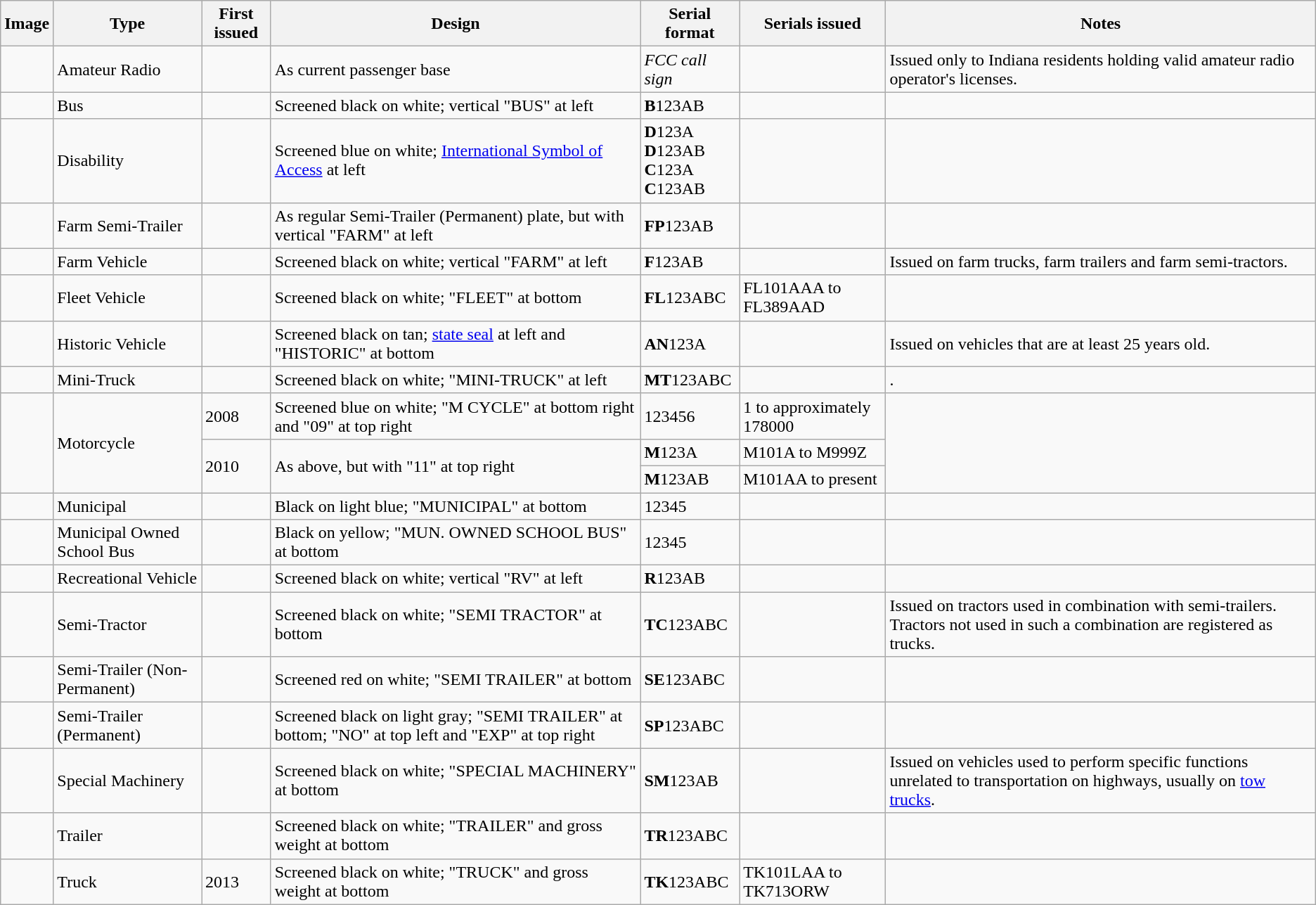<table class="wikitable">
<tr>
<th>Image</th>
<th>Type</th>
<th>First issued</th>
<th>Design</th>
<th>Serial format</th>
<th>Serials issued</th>
<th>Notes</th>
</tr>
<tr>
<td></td>
<td>Amateur Radio</td>
<td></td>
<td>As current passenger base</td>
<td><em>FCC call sign</em></td>
<td></td>
<td>Issued only to Indiana residents holding valid amateur radio operator's licenses.</td>
</tr>
<tr>
<td></td>
<td>Bus</td>
<td></td>
<td>Screened black on white; vertical "BUS" at left</td>
<td><strong>B</strong>123AB</td>
<td></td>
<td></td>
</tr>
<tr>
<td></td>
<td>Disability</td>
<td></td>
<td>Screened blue on white; <a href='#'>International Symbol of Access</a> at left</td>
<td><strong>D</strong>123A<br><strong>D</strong>123AB<br><strong>C</strong>123A<br><strong>C</strong>123AB</td>
<td></td>
<td></td>
</tr>
<tr>
<td></td>
<td>Farm Semi-Trailer</td>
<td></td>
<td>As regular Semi-Trailer (Permanent) plate, but with vertical "FARM" at left</td>
<td><strong>FP</strong>123AB</td>
<td></td>
<td></td>
</tr>
<tr>
<td></td>
<td>Farm Vehicle</td>
<td></td>
<td>Screened black on white; vertical "FARM" at left</td>
<td><strong>F</strong>123AB</td>
<td></td>
<td>Issued on farm trucks, farm trailers and farm semi-tractors.</td>
</tr>
<tr>
<td></td>
<td>Fleet Vehicle</td>
<td></td>
<td>Screened black on white; "FLEET" at bottom</td>
<td><strong>FL</strong>123ABC</td>
<td>FL101AAA to FL389AAD </td>
<td></td>
</tr>
<tr>
<td></td>
<td>Historic Vehicle</td>
<td></td>
<td>Screened black on tan; <a href='#'>state seal</a> at left and "HISTORIC" at bottom</td>
<td><strong>AN</strong>123A</td>
<td></td>
<td>Issued on vehicles that are at least 25 years old.</td>
</tr>
<tr>
<td></td>
<td>Mini-Truck</td>
<td></td>
<td>Screened black on white; "MINI-TRUCK" at left</td>
<td><strong>MT</strong>123ABC</td>
<td></td>
<td>.</td>
</tr>
<tr>
<td rowspan="3"></td>
<td rowspan="3">Motorcycle</td>
<td>2008</td>
<td>Screened blue on white; "M CYCLE" at bottom right and "09" at top right</td>
<td>123456</td>
<td>1 to approximately 178000</td>
<td rowspan="3"></td>
</tr>
<tr>
<td rowspan="2">2010</td>
<td rowspan="2">As above, but with "11" at top right</td>
<td><strong>M</strong>123A</td>
<td>M101A to M999Z</td>
</tr>
<tr>
<td><strong>M</strong>123AB</td>
<td>M101AA to present</td>
</tr>
<tr>
<td></td>
<td>Municipal</td>
<td></td>
<td>Black on light blue; "MUNICIPAL" at bottom</td>
<td>12345</td>
<td></td>
<td></td>
</tr>
<tr>
<td></td>
<td>Municipal Owned School Bus</td>
<td></td>
<td>Black on yellow; "MUN. OWNED SCHOOL BUS" at bottom</td>
<td>12345</td>
<td></td>
<td></td>
</tr>
<tr>
<td></td>
<td>Recreational Vehicle</td>
<td></td>
<td>Screened black on white; vertical "RV" at left</td>
<td><strong>R</strong>123AB</td>
<td></td>
<td></td>
</tr>
<tr>
<td></td>
<td>Semi-Tractor</td>
<td></td>
<td>Screened black on white; "SEMI TRACTOR" at bottom</td>
<td><strong>TC</strong>123ABC</td>
<td></td>
<td>Issued on tractors used in combination with semi-trailers. Tractors not used in such a combination are registered as trucks.</td>
</tr>
<tr>
<td></td>
<td>Semi-Trailer (Non-Permanent)</td>
<td></td>
<td>Screened red on white; "SEMI TRAILER" at bottom</td>
<td><strong>SE</strong>123ABC</td>
<td></td>
<td></td>
</tr>
<tr>
<td></td>
<td>Semi-Trailer (Permanent)</td>
<td></td>
<td>Screened black on light gray; "SEMI TRAILER" at bottom; "NO" at top left and "EXP" at top right</td>
<td><strong>SP</strong>123ABC</td>
<td></td>
<td></td>
</tr>
<tr>
<td></td>
<td>Special Machinery</td>
<td></td>
<td>Screened black on white; "SPECIAL MACHINERY" at bottom</td>
<td><strong>SM</strong>123AB</td>
<td></td>
<td>Issued on vehicles used to perform specific functions unrelated to transportation on highways, usually on <a href='#'>tow trucks</a>.</td>
</tr>
<tr>
<td></td>
<td>Trailer</td>
<td></td>
<td>Screened black on white; "TRAILER" and gross weight at bottom</td>
<td><strong>TR</strong>123ABC</td>
<td></td>
<td></td>
</tr>
<tr>
<td></td>
<td>Truck</td>
<td>2013</td>
<td>Screened black on white; "TRUCK" and gross weight at bottom</td>
<td><strong>TK</strong>123ABC</td>
<td>TK101LAA to TK713ORW<br></td>
<td></td>
</tr>
</table>
